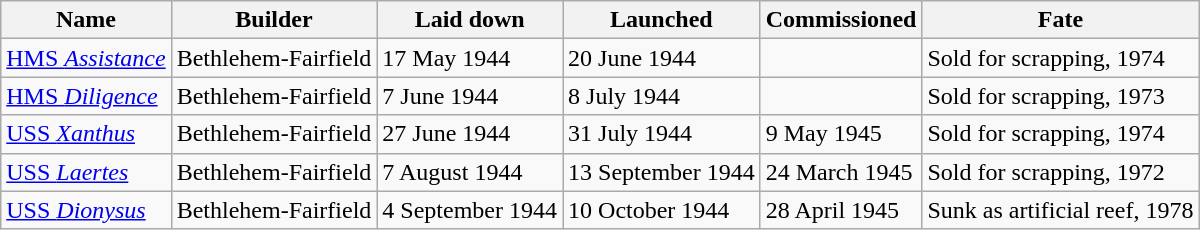<table class="wikitable">
<tr>
<th>Name</th>
<th>Builder</th>
<th>Laid down</th>
<th>Launched</th>
<th>Commissioned</th>
<th>Fate</th>
</tr>
<tr>
<td><a href='#'>HMS <em>Assistance</em></a></td>
<td>Bethlehem-Fairfield</td>
<td>17 May 1944</td>
<td>20 June 1944</td>
<td></td>
<td>Sold for scrapping, 1974</td>
</tr>
<tr>
<td><a href='#'>HMS <em>Diligence</em></a></td>
<td>Bethlehem-Fairfield</td>
<td>7 June 1944</td>
<td>8 July 1944</td>
<td></td>
<td>Sold for scrapping, 1973</td>
</tr>
<tr>
<td><a href='#'>USS <em>Xanthus</em></a></td>
<td>Bethlehem-Fairfield</td>
<td>27 June 1944</td>
<td>31 July 1944</td>
<td>9 May 1945</td>
<td>Sold for scrapping, 1974</td>
</tr>
<tr>
<td><a href='#'>USS <em>Laertes</em></a></td>
<td>Bethlehem-Fairfield</td>
<td>7 August 1944</td>
<td>13 September 1944</td>
<td>24 March 1945</td>
<td>Sold for scrapping, 1972</td>
</tr>
<tr>
<td><a href='#'>USS <em>Dionysus</em></a></td>
<td>Bethlehem-Fairfield</td>
<td>4 September 1944</td>
<td>10 October 1944</td>
<td>28 April 1945</td>
<td>Sunk as artificial reef, 1978</td>
</tr>
</table>
